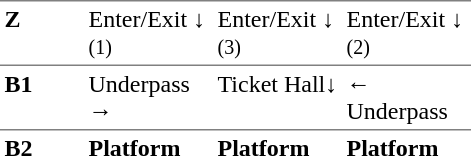<table border="0" cellspacing="0" cellpadding="3">
<tr>
<td style="border-top:solid 1px gray;" width="50" valign="top"><strong>Z</strong></td>
<td style="border-top:solid 1px gray;" width="80" valign="top">Enter/Exit ↓<br><small>(1)</small></td>
<td style="border-top:solid 1px gray;" width="80" valign="top">Enter/Exit ↓<br><small>(3)</small></td>
<td style="border-top:solid 1px gray;" width="80" valign="top">Enter/Exit ↓<br><small>(2)</small></td>
<td></td>
</tr>
<tr>
<td style="border-top:solid 1px gray;" width="50" valign="top"><strong>B1</strong></td>
<td style="border-top:solid 1px gray;" width="80" valign="top">Underpass →</td>
<td style="border-top:solid 1px gray;" width="80" valign="top">Ticket Hall↓</td>
<td style="border-top:solid 1px gray;" width="80" valign="top">← Underpass</td>
</tr>
<tr>
<td style="border-top:solid 1px gray;" width="50" valign="top"><strong>B2</strong></td>
<td style="border-top:solid 1px gray;" width="80" valign="top"><strong>Platform</strong></td>
<td style="border-top:solid 1px gray;" width="80" valign="top"><strong>Platform</strong></td>
<td style="border-top:solid 1px gray;" width="80" valign="top"><strong>Platform</strong></td>
<td></td>
</tr>
</table>
